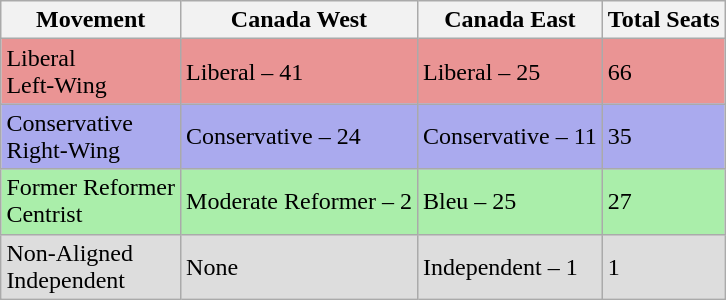<table class="wikitable" style="margin:auto;">
<tr>
<th bgcolor = #BBBBBB>Movement</th>
<th bgcolor = #BBBBBB>Canada West</th>
<th bgcolor = #BBBBBB>Canada East</th>
<th bgcolor = #BBBBBB>Total Seats</th>
</tr>
<tr>
<td bgcolor = #EA9494>Liberal<br>Left-Wing</td>
<td bgcolor = #EA9494>Liberal – 41</td>
<td bgcolor = #EA9494>Liberal – 25</td>
<td bgcolor = #EA9494>66</td>
</tr>
<tr>
<td bgcolor = #AAAAEE>Conservative<br>Right-Wing</td>
<td bgcolor = #AAAAEE>Conservative – 24</td>
<td bgcolor = #AAAAEE>Conservative – 11</td>
<td bgcolor = #AAAAEE>35</td>
</tr>
<tr>
<td bgcolor = #AAEEAA>Former Reformer<br>Centrist</td>
<td bgcolor = #AAEEAA>Moderate Reformer – 2</td>
<td bgcolor = #AAEEAA>Bleu – 25</td>
<td bgcolor = #AAEEAA>27</td>
</tr>
<tr>
<td bgcolor = #DDDDDD>Non-Aligned<br>Independent</td>
<td bgcolor = #DDDDDD>None</td>
<td bgcolor = #DDDDDD>Independent – 1</td>
<td bgcolor = #DDDDDD>1</td>
</tr>
</table>
